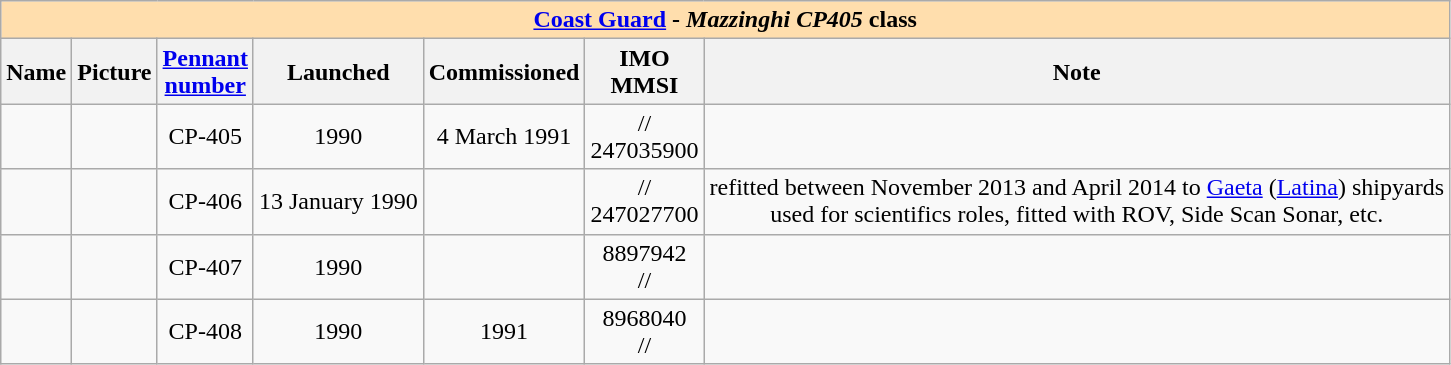<table border="1" class="sortable wikitable">
<tr>
<th colspan="11" style="background:#ffdead;"> <a href='#'>Coast Guard</a> - <em>Mazzinghi CP405</em> class</th>
</tr>
<tr>
<th>Name</th>
<th>Picture</th>
<th><a href='#'>Pennant<br>number</a></th>
<th>Launched</th>
<th>Commissioned</th>
<th>IMO<br>MMSI</th>
<th>Note</th>
</tr>
<tr style="text-align:center;">
<td></td>
<td></td>
<td>CP-405</td>
<td>1990</td>
<td>4 March 1991</td>
<td>//<br>247035900</td>
<td></td>
</tr>
<tr style="text-align:center;">
<td></td>
<td></td>
<td>CP-406</td>
<td>13 January 1990</td>
<td></td>
<td>//<br>247027700</td>
<td>refitted between November 2013 and April 2014 to <a href='#'>Gaeta</a> (<a href='#'>Latina</a>) shipyards <br>used for scientifics roles, fitted with ROV, Side Scan Sonar, etc.</td>
</tr>
<tr style="text-align:center;">
<td></td>
<td></td>
<td>CP-407</td>
<td>1990</td>
<td></td>
<td>8897942<br>//</td>
<td></td>
</tr>
<tr style="text-align:center;">
<td></td>
<td></td>
<td>CP-408</td>
<td>1990</td>
<td>1991</td>
<td>8968040<br>//</td>
<td></td>
</tr>
</table>
